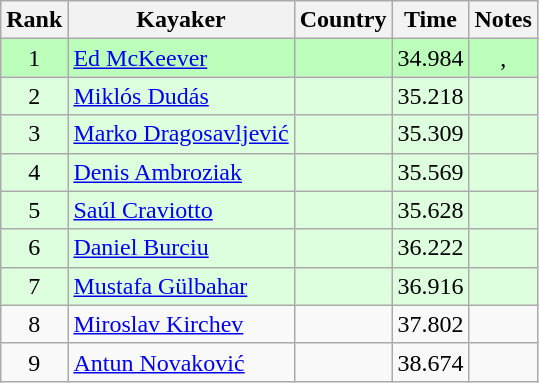<table class="wikitable" style="text-align:center">
<tr>
<th>Rank</th>
<th>Kayaker</th>
<th>Country</th>
<th>Time</th>
<th>Notes</th>
</tr>
<tr bgcolor=bbffbb>
<td>1</td>
<td align="left"><a href='#'>Ed McKeever</a></td>
<td align="left"></td>
<td>34.984</td>
<td>, <strong></strong></td>
</tr>
<tr bgcolor=ddffdd>
<td>2</td>
<td align="left"><a href='#'>Miklós Dudás</a></td>
<td align="left"></td>
<td>35.218</td>
<td></td>
</tr>
<tr bgcolor=ddffdd>
<td>3</td>
<td align="left"><a href='#'>Marko Dragosavljević</a></td>
<td align="left"></td>
<td>35.309</td>
<td></td>
</tr>
<tr bgcolor=ddffdd>
<td>4</td>
<td align="left"><a href='#'>Denis Ambroziak</a></td>
<td align="left"></td>
<td>35.569</td>
<td></td>
</tr>
<tr bgcolor=ddffdd>
<td>5</td>
<td align="left"><a href='#'>Saúl Craviotto</a></td>
<td align="left"></td>
<td>35.628</td>
<td></td>
</tr>
<tr bgcolor=ddffdd>
<td>6</td>
<td align="left"><a href='#'>Daniel Burciu</a></td>
<td align="left"></td>
<td>36.222</td>
<td></td>
</tr>
<tr bgcolor=ddffdd>
<td>7</td>
<td align="left"><a href='#'>Mustafa Gülbahar</a></td>
<td align="left"></td>
<td>36.916</td>
<td></td>
</tr>
<tr>
<td>8</td>
<td align="left"><a href='#'>Miroslav Kirchev</a></td>
<td align="left"></td>
<td>37.802</td>
<td></td>
</tr>
<tr>
<td>9</td>
<td align="left"><a href='#'>Antun Novaković</a></td>
<td align="left"></td>
<td>38.674</td>
<td></td>
</tr>
</table>
